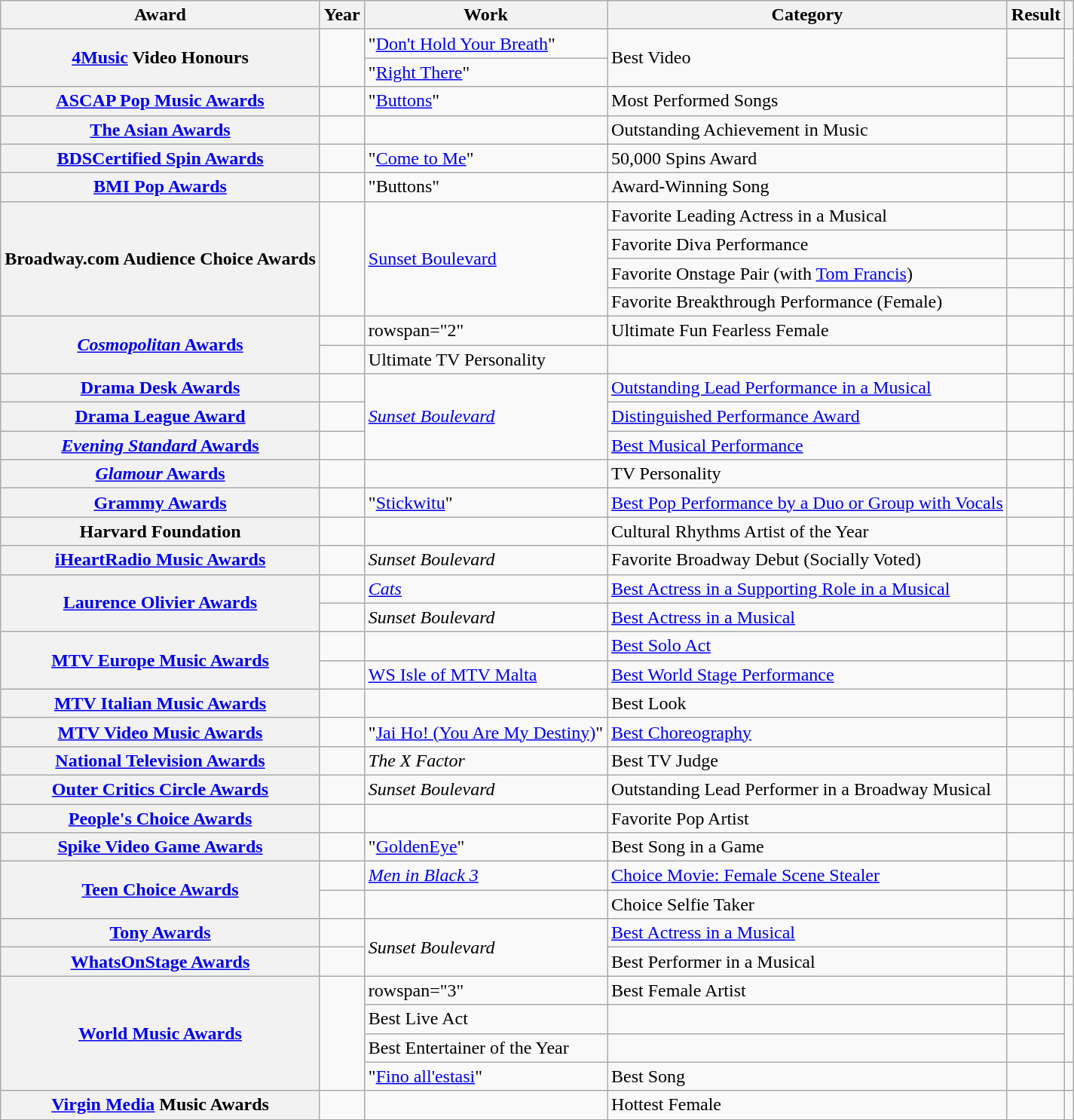<table class="wikitable sortable plainrowheaders">
<tr>
<th scope="col">Award</th>
<th scope="col">Year</th>
<th scope="col">Work</th>
<th scope="col">Category</th>
<th scope="col">Result</th>
<th scope="col" class="unsortable"></th>
</tr>
<tr>
<th scope="row" rowspan="2"><a href='#'>4Music</a> Video Honours</th>
<td rowspan="2"></td>
<td>"<a href='#'>Don't Hold Your Breath</a>"</td>
<td rowspan="2">Best Video</td>
<td></td>
<td rowspan="2"></td>
</tr>
<tr>
<td>"<a href='#'>Right There</a>"</td>
<td></td>
</tr>
<tr>
<th scope="row"><a href='#'>ASCAP Pop Music Awards</a></th>
<td></td>
<td>"<a href='#'>Buttons</a>"</td>
<td>Most Performed Songs</td>
<td></td>
<td></td>
</tr>
<tr>
<th scope="row"><a href='#'>The Asian Awards</a></th>
<td></td>
<td></td>
<td>Outstanding Achievement in Music</td>
<td></td>
<td></td>
</tr>
<tr>
<th scope="row"><a href='#'>BDSCertified Spin Awards</a></th>
<td></td>
<td>"<a href='#'>Come to Me</a>" </td>
<td>50,000 Spins Award</td>
<td></td>
<td></td>
</tr>
<tr>
<th scope="row"><a href='#'>BMI Pop Awards</a></th>
<td></td>
<td>"Buttons"</td>
<td>Award-Winning Song</td>
<td></td>
<td></td>
</tr>
<tr>
<th scope=row rowspan=4>Broadway.com Audience Choice Awards</th>
<td rowspan=4></td>
<td rowspan=4><a href='#'>Sunset Boulevard</a></td>
<td>Favorite Leading Actress in a Musical</td>
<td></td>
<td></td>
</tr>
<tr>
<td>Favorite Diva Performance</td>
<td></td>
<td></td>
</tr>
<tr>
<td>Favorite Onstage Pair (with <a href='#'>Tom Francis</a>)</td>
<td></td>
<td></td>
</tr>
<tr>
<td>Favorite Breakthrough Performance (Female)</td>
<td></td>
<td></td>
</tr>
<tr>
<th scope="row" rowspan="2"><a href='#'><em>Cosmopolitan</em> Awards</a></th>
<td></td>
<td>rowspan="2" </td>
<td>Ultimate Fun Fearless Female</td>
<td></td>
<td></td>
</tr>
<tr>
<td></td>
<td>Ultimate TV Personality</td>
<td></td>
<td></td>
</tr>
<tr>
<th scope="row"><a href='#'>Drama Desk Awards</a></th>
<td></td>
<td rowspan="3"><em><a href='#'>Sunset Boulevard</a></em></td>
<td><a href='#'>Outstanding Lead Performance in a Musical</a></td>
<td></td>
<td align="center"></td>
</tr>
<tr>
<th scope="row"><a href='#'>Drama League Award</a></th>
<td></td>
<td><a href='#'>Distinguished Performance Award</a></td>
<td></td>
<td align="center"></td>
</tr>
<tr>
<th scope="row"><a href='#'><em>Evening Standard</em> Awards</a></th>
<td></td>
<td><a href='#'>Best Musical Performance</a></td>
<td></td>
<td align="center"></td>
</tr>
<tr>
<th scope="row"><a href='#'><em>Glamour</em> Awards</a></th>
<td></td>
<td></td>
<td>TV Personality</td>
<td></td>
<td align="center"></td>
</tr>
<tr>
<th scope="row"><a href='#'>Grammy Awards</a></th>
<td></td>
<td>"<a href='#'>Stickwitu</a>"</td>
<td><a href='#'>Best Pop Performance by a Duo or Group with Vocals</a></td>
<td></td>
<td></td>
</tr>
<tr>
<th scope="row">Harvard Foundation</th>
<td></td>
<td></td>
<td>Cultural Rhythms Artist of the Year</td>
<td></td>
<td></td>
</tr>
<tr>
<th scope="row"><a href='#'>iHeartRadio Music Awards</a></th>
<td></td>
<td><em>Sunset Boulevard</em></td>
<td>Favorite Broadway Debut (Socially Voted)</td>
<td></td>
<td align="center"></td>
</tr>
<tr>
<th scope="row" rowspan="2"><a href='#'>Laurence Olivier Awards</a></th>
<td></td>
<td><em><a href='#'>Cats</a></em></td>
<td><a href='#'>Best Actress in a Supporting Role in a Musical</a></td>
<td></td>
<td></td>
</tr>
<tr>
<td></td>
<td><em>Sunset Boulevard</em></td>
<td><a href='#'>Best Actress in a Musical</a></td>
<td></td>
<td></td>
</tr>
<tr>
<th scope="row" rowspan="2"><a href='#'>MTV Europe Music Awards</a></th>
<td></td>
<td></td>
<td><a href='#'>Best Solo Act</a></td>
<td></td>
<td align="center"></td>
</tr>
<tr>
<td></td>
<td><a href='#'>WS Isle of MTV Malta</a></td>
<td><a href='#'>Best World Stage Performance</a></td>
<td></td>
<td align="center"></td>
</tr>
<tr>
<th scope="row"><a href='#'>MTV Italian Music Awards</a></th>
<td></td>
<td></td>
<td>Best Look</td>
<td></td>
<td></td>
</tr>
<tr>
<th scope="row"><a href='#'>MTV Video Music Awards</a></th>
<td></td>
<td>"<a href='#'>Jai Ho! (You Are My Destiny)</a>"</td>
<td><a href='#'>Best Choreography</a></td>
<td></td>
<td></td>
</tr>
<tr>
<th scope="row"><a href='#'>National Television Awards</a></th>
<td></td>
<td><em>The X Factor</em></td>
<td>Best TV Judge</td>
<td></td>
<td></td>
</tr>
<tr>
<th scope="row"><a href='#'>Outer Critics Circle Awards</a></th>
<td></td>
<td><em>Sunset Boulevard</em></td>
<td>Outstanding Lead Performer in a Broadway Musical</td>
<td></td>
<td align="center"></td>
</tr>
<tr>
<th scope="row"><a href='#'>People's Choice Awards</a></th>
<td></td>
<td></td>
<td>Favorite Pop Artist</td>
<td></td>
<td></td>
</tr>
<tr>
<th scope="row"><a href='#'>Spike Video Game Awards</a></th>
<td></td>
<td>"<a href='#'>GoldenEye</a>"</td>
<td>Best Song in a Game</td>
<td></td>
<td></td>
</tr>
<tr>
<th scope="row" rowspan="2"><a href='#'>Teen Choice Awards</a></th>
<td></td>
<td><em><a href='#'>Men in Black 3</a></em></td>
<td><a href='#'>Choice Movie: Female Scene Stealer</a></td>
<td></td>
<td></td>
</tr>
<tr>
<td></td>
<td></td>
<td>Choice Selfie Taker</td>
<td></td>
<td></td>
</tr>
<tr>
<th scope="row"><a href='#'>Tony Awards</a></th>
<td></td>
<td rowspan="2"><em>Sunset Boulevard</em></td>
<td><a href='#'>Best Actress in a Musical</a></td>
<td></td>
<td align="center"></td>
</tr>
<tr>
<th scope="row"><a href='#'>WhatsOnStage Awards</a></th>
<td></td>
<td>Best Performer in a Musical</td>
<td></td>
<td align="center"></td>
</tr>
<tr>
<th scope="row" rowspan="4"><a href='#'>World Music Awards</a></th>
<td rowspan="4"></td>
<td>rowspan="3" </td>
<td>Best Female Artist</td>
<td></td>
<td align="center"></td>
</tr>
<tr>
<td>Best Live Act</td>
<td></td>
<td align="center"></td>
</tr>
<tr>
<td>Best Entertainer of the Year</td>
<td></td>
<td align="center"></td>
</tr>
<tr>
<td>"<a href='#'>Fino all'estasi</a>"</td>
<td>Best Song</td>
<td></td>
<td align="center"></td>
</tr>
<tr>
<th scope="row"><a href='#'>Virgin Media</a> Music Awards</th>
<td></td>
<td></td>
<td>Hottest Female</td>
<td></td>
<td align="center"></td>
</tr>
<tr>
</tr>
</table>
